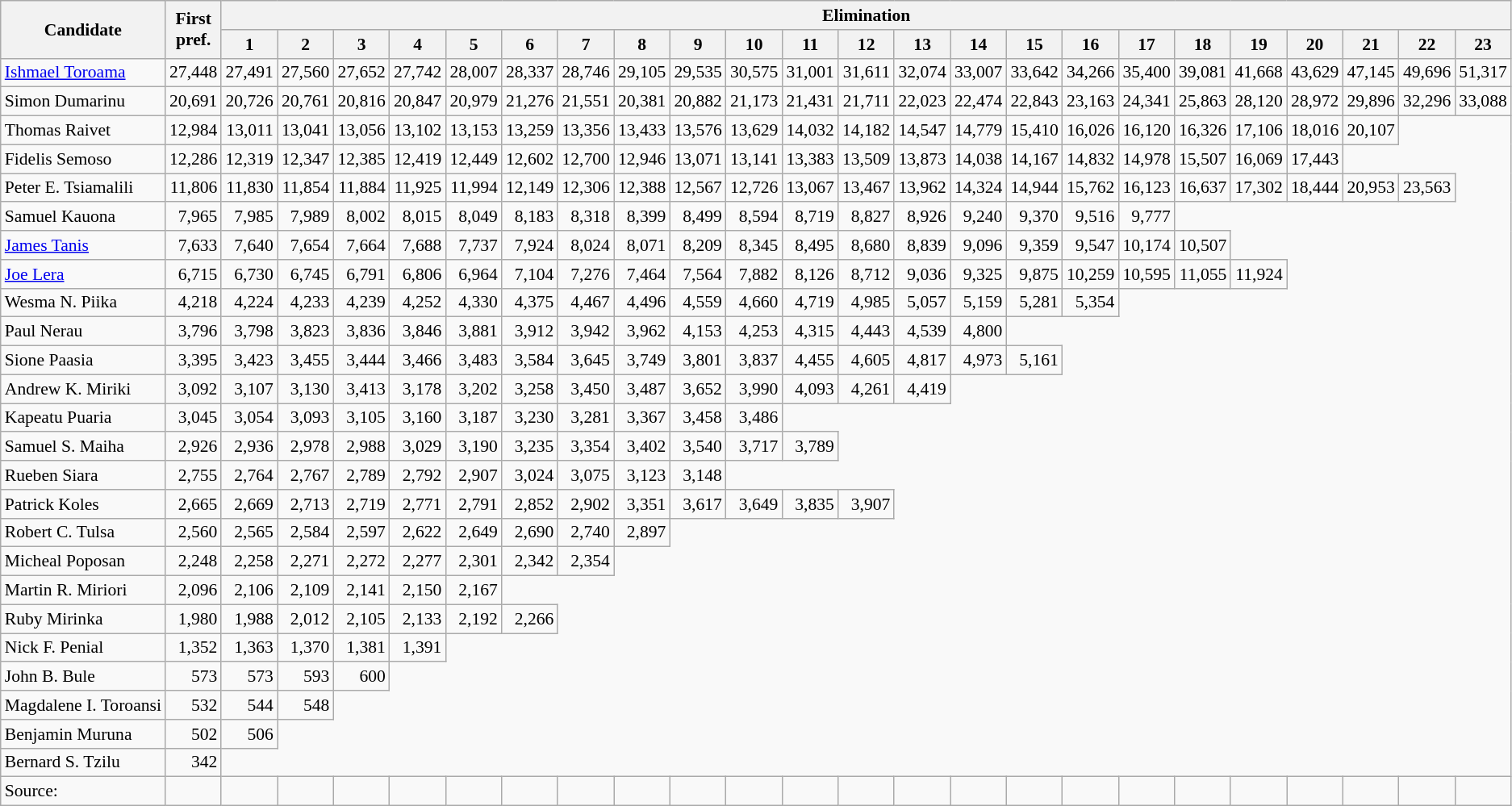<table class="wikitable" style="text-align:right; font-size: 90%;">
<tr>
<th rowspan=2>Candidate</th>
<th rowspan=2>First<br>pref.</th>
<th colspan=23>Elimination</th>
</tr>
<tr>
<th>1</th>
<th>2</th>
<th>3</th>
<th>4</th>
<th>5</th>
<th>6</th>
<th>7</th>
<th>8</th>
<th>9</th>
<th>10</th>
<th>11</th>
<th>12</th>
<th>13</th>
<th>14</th>
<th>15</th>
<th>16</th>
<th>17</th>
<th>18</th>
<th>19</th>
<th>20</th>
<th>21</th>
<th>22</th>
<th>23</th>
</tr>
<tr>
<td align=left><a href='#'>Ishmael Toroama</a></td>
<td>27,448</td>
<td>27,491</td>
<td>27,560</td>
<td>27,652</td>
<td>27,742</td>
<td>28,007</td>
<td>28,337</td>
<td>28,746</td>
<td>29,105</td>
<td>29,535</td>
<td>30,575</td>
<td>31,001</td>
<td>31,611</td>
<td>32,074</td>
<td>33,007</td>
<td>33,642</td>
<td>34,266</td>
<td>35,400</td>
<td>39,081</td>
<td>41,668</td>
<td>43,629</td>
<td>47,145</td>
<td>49,696</td>
<td>51,317</td>
</tr>
<tr>
<td align=left>Simon Dumarinu</td>
<td>20,691</td>
<td>20,726</td>
<td>20,761</td>
<td>20,816</td>
<td>20,847</td>
<td>20,979</td>
<td>21,276</td>
<td>21,551</td>
<td>20,381</td>
<td>20,882</td>
<td>21,173</td>
<td>21,431</td>
<td>21,711</td>
<td>22,023</td>
<td>22,474</td>
<td>22,843</td>
<td>23,163</td>
<td>24,341</td>
<td>25,863</td>
<td>28,120</td>
<td>28,972</td>
<td>29,896</td>
<td>32,296</td>
<td>33,088</td>
</tr>
<tr>
<td align=left>Thomas Raivet</td>
<td>12,984</td>
<td>13,011</td>
<td>13,041</td>
<td>13,056</td>
<td>13,102</td>
<td>13,153</td>
<td>13,259</td>
<td>13,356</td>
<td>13,433</td>
<td>13,576</td>
<td>13,629</td>
<td>14,032</td>
<td>14,182</td>
<td>14,547</td>
<td>14,779</td>
<td>15,410</td>
<td>16,026</td>
<td>16,120</td>
<td>16,326</td>
<td>17,106</td>
<td>18,016</td>
<td>20,107</td>
</tr>
<tr>
<td align=left>Fidelis Semoso</td>
<td>12,286</td>
<td>12,319</td>
<td>12,347</td>
<td>12,385</td>
<td>12,419</td>
<td>12,449</td>
<td>12,602</td>
<td>12,700</td>
<td>12,946</td>
<td>13,071</td>
<td>13,141</td>
<td>13,383</td>
<td>13,509</td>
<td>13,873</td>
<td>14,038</td>
<td>14,167</td>
<td>14,832</td>
<td>14,978</td>
<td>15,507</td>
<td>16,069</td>
<td>17,443</td>
</tr>
<tr>
<td align=left>Peter E. Tsiamalili</td>
<td>11,806</td>
<td>11,830</td>
<td>11,854</td>
<td>11,884</td>
<td>11,925</td>
<td>11,994</td>
<td>12,149</td>
<td>12,306</td>
<td>12,388</td>
<td>12,567</td>
<td>12,726</td>
<td>13,067</td>
<td>13,467</td>
<td>13,962</td>
<td>14,324</td>
<td>14,944</td>
<td>15,762</td>
<td>16,123</td>
<td>16,637</td>
<td>17,302</td>
<td>18,444</td>
<td>20,953</td>
<td>23,563</td>
</tr>
<tr>
<td align=left>Samuel Kauona</td>
<td>7,965</td>
<td>7,985</td>
<td>7,989</td>
<td>8,002</td>
<td>8,015</td>
<td>8,049</td>
<td>8,183</td>
<td>8,318</td>
<td>8,399</td>
<td>8,499</td>
<td>8,594</td>
<td>8,719</td>
<td>8,827</td>
<td>8,926</td>
<td>9,240</td>
<td>9,370</td>
<td>9,516</td>
<td>9,777</td>
</tr>
<tr>
<td align=left><a href='#'>James Tanis</a></td>
<td>7,633</td>
<td>7,640</td>
<td>7,654</td>
<td>7,664</td>
<td>7,688</td>
<td>7,737</td>
<td>7,924</td>
<td>8,024</td>
<td>8,071</td>
<td>8,209</td>
<td>8,345</td>
<td>8,495</td>
<td>8,680</td>
<td>8,839</td>
<td>9,096</td>
<td>9,359</td>
<td>9,547</td>
<td>10,174</td>
<td>10,507</td>
</tr>
<tr>
<td align=left><a href='#'>Joe Lera</a></td>
<td>6,715</td>
<td>6,730</td>
<td>6,745</td>
<td>6,791</td>
<td>6,806</td>
<td>6,964</td>
<td>7,104</td>
<td>7,276</td>
<td>7,464</td>
<td>7,564</td>
<td>7,882</td>
<td>8,126</td>
<td>8,712</td>
<td>9,036</td>
<td>9,325</td>
<td>9,875</td>
<td>10,259</td>
<td>10,595</td>
<td>11,055</td>
<td>11,924</td>
</tr>
<tr>
<td align=left>Wesma N. Piika</td>
<td>4,218</td>
<td>4,224</td>
<td>4,233</td>
<td>4,239</td>
<td>4,252</td>
<td>4,330</td>
<td>4,375</td>
<td>4,467</td>
<td>4,496</td>
<td>4,559</td>
<td>4,660</td>
<td>4,719</td>
<td>4,985</td>
<td>5,057</td>
<td>5,159</td>
<td>5,281</td>
<td>5,354</td>
</tr>
<tr>
<td align=left>Paul Nerau</td>
<td>3,796</td>
<td>3,798</td>
<td>3,823</td>
<td>3,836</td>
<td>3,846</td>
<td>3,881</td>
<td>3,912</td>
<td>3,942</td>
<td>3,962</td>
<td>4,153</td>
<td>4,253</td>
<td>4,315</td>
<td>4,443</td>
<td>4,539</td>
<td>4,800</td>
</tr>
<tr>
<td align=left>Sione Paasia</td>
<td>3,395</td>
<td>3,423</td>
<td>3,455</td>
<td>3,444</td>
<td>3,466</td>
<td>3,483</td>
<td>3,584</td>
<td>3,645</td>
<td>3,749</td>
<td>3,801</td>
<td>3,837</td>
<td>4,455</td>
<td>4,605</td>
<td>4,817</td>
<td>4,973</td>
<td>5,161</td>
</tr>
<tr>
<td align=left>Andrew K. Miriki</td>
<td>3,092</td>
<td>3,107</td>
<td>3,130</td>
<td>3,413</td>
<td>3,178</td>
<td>3,202</td>
<td>3,258</td>
<td>3,450</td>
<td>3,487</td>
<td>3,652</td>
<td>3,990</td>
<td>4,093</td>
<td>4,261</td>
<td>4,419</td>
</tr>
<tr>
<td align=left>Kapeatu Puaria</td>
<td>3,045</td>
<td>3,054</td>
<td>3,093</td>
<td>3,105</td>
<td>3,160</td>
<td>3,187</td>
<td>3,230</td>
<td>3,281</td>
<td>3,367</td>
<td>3,458</td>
<td>3,486</td>
</tr>
<tr>
<td align=left>Samuel S. Maiha</td>
<td>2,926</td>
<td>2,936</td>
<td>2,978</td>
<td>2,988</td>
<td>3,029</td>
<td>3,190</td>
<td>3,235</td>
<td>3,354</td>
<td>3,402</td>
<td>3,540</td>
<td>3,717</td>
<td>3,789</td>
</tr>
<tr>
<td align=left>Rueben Siara</td>
<td>2,755</td>
<td>2,764</td>
<td>2,767</td>
<td>2,789</td>
<td>2,792</td>
<td>2,907</td>
<td>3,024</td>
<td>3,075</td>
<td>3,123</td>
<td>3,148</td>
</tr>
<tr>
<td align=left>Patrick Koles</td>
<td>2,665</td>
<td>2,669</td>
<td>2,713</td>
<td>2,719</td>
<td>2,771</td>
<td>2,791</td>
<td>2,852</td>
<td>2,902</td>
<td>3,351</td>
<td>3,617</td>
<td>3,649</td>
<td>3,835</td>
<td>3,907</td>
</tr>
<tr>
<td align=left>Robert C. Tulsa</td>
<td>2,560</td>
<td>2,565</td>
<td>2,584</td>
<td>2,597</td>
<td>2,622</td>
<td>2,649</td>
<td>2,690</td>
<td>2,740</td>
<td>2,897</td>
</tr>
<tr>
<td align=left>Micheal Poposan</td>
<td>2,248</td>
<td>2,258</td>
<td>2,271</td>
<td>2,272</td>
<td>2,277</td>
<td>2,301</td>
<td>2,342</td>
<td>2,354</td>
</tr>
<tr>
<td align=left>Martin R. Miriori</td>
<td>2,096</td>
<td>2,106</td>
<td>2,109</td>
<td>2,141</td>
<td>2,150</td>
<td>2,167</td>
</tr>
<tr>
<td align=left>Ruby Mirinka</td>
<td>1,980</td>
<td>1,988</td>
<td>2,012</td>
<td>2,105</td>
<td>2,133</td>
<td>2,192</td>
<td>2,266</td>
</tr>
<tr>
<td align=left>Nick F. Penial</td>
<td>1,352</td>
<td>1,363</td>
<td>1,370</td>
<td>1,381</td>
<td>1,391</td>
</tr>
<tr>
<td align=left>John B. Bule</td>
<td>573</td>
<td>573</td>
<td>593</td>
<td>600</td>
</tr>
<tr>
<td align=left>Magdalene I. Toroansi</td>
<td>532</td>
<td>544</td>
<td>548</td>
</tr>
<tr>
<td align=left>Benjamin Muruna</td>
<td>502</td>
<td>506</td>
</tr>
<tr>
<td align=left>Bernard S. Tzilu</td>
<td>342</td>
</tr>
<tr style="text-align:center">
<td align=left>Source:</td>
<td></td>
<td></td>
<td></td>
<td></td>
<td></td>
<td></td>
<td></td>
<td></td>
<td></td>
<td></td>
<td></td>
<td></td>
<td></td>
<td></td>
<td></td>
<td></td>
<td></td>
<td></td>
<td></td>
<td></td>
<td></td>
<td></td>
<td></td>
<td></td>
</tr>
</table>
